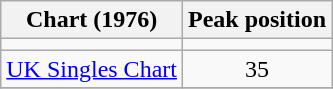<table class="wikitable">
<tr>
<th>Chart (1976)</th>
<th>Peak position</th>
</tr>
<tr>
<td></td>
</tr>
<tr>
<td><a href='#'>UK Singles Chart</a></td>
<td style="text-align:center;">35</td>
</tr>
<tr>
</tr>
</table>
